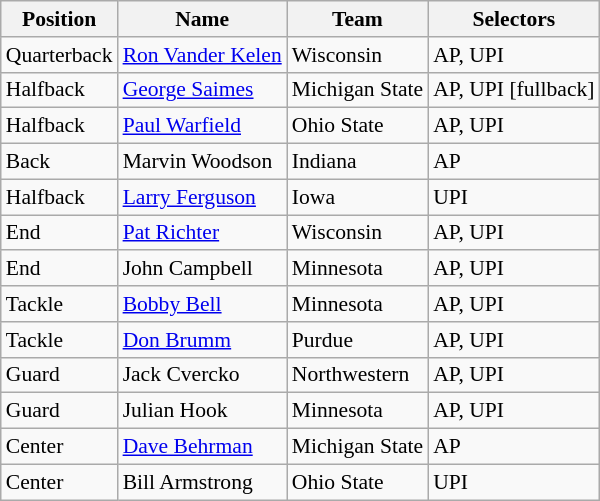<table class="wikitable" style="font-size: 90%">
<tr>
<th>Position</th>
<th>Name</th>
<th>Team</th>
<th>Selectors</th>
</tr>
<tr>
<td>Quarterback</td>
<td><a href='#'>Ron Vander Kelen</a></td>
<td>Wisconsin</td>
<td>AP, UPI</td>
</tr>
<tr>
<td>Halfback</td>
<td><a href='#'>George Saimes</a></td>
<td>Michigan State</td>
<td>AP, UPI [fullback]</td>
</tr>
<tr>
<td>Halfback</td>
<td><a href='#'>Paul Warfield</a></td>
<td>Ohio State</td>
<td>AP, UPI</td>
</tr>
<tr>
<td>Back</td>
<td>Marvin Woodson</td>
<td>Indiana</td>
<td>AP</td>
</tr>
<tr>
<td>Halfback</td>
<td><a href='#'>Larry Ferguson</a></td>
<td>Iowa</td>
<td>UPI</td>
</tr>
<tr>
<td>End</td>
<td><a href='#'>Pat Richter</a></td>
<td>Wisconsin</td>
<td>AP, UPI</td>
</tr>
<tr>
<td>End</td>
<td>John Campbell</td>
<td>Minnesota</td>
<td>AP, UPI</td>
</tr>
<tr>
<td>Tackle</td>
<td><a href='#'>Bobby Bell</a></td>
<td>Minnesota</td>
<td>AP, UPI</td>
</tr>
<tr>
<td>Tackle</td>
<td><a href='#'>Don Brumm</a></td>
<td>Purdue</td>
<td>AP, UPI</td>
</tr>
<tr>
<td>Guard</td>
<td>Jack Cvercko</td>
<td>Northwestern</td>
<td>AP, UPI</td>
</tr>
<tr>
<td>Guard</td>
<td>Julian Hook</td>
<td>Minnesota</td>
<td>AP, UPI</td>
</tr>
<tr>
<td>Center</td>
<td><a href='#'>Dave Behrman</a></td>
<td>Michigan State</td>
<td>AP</td>
</tr>
<tr>
<td>Center</td>
<td>Bill Armstrong</td>
<td>Ohio State</td>
<td>UPI</td>
</tr>
</table>
